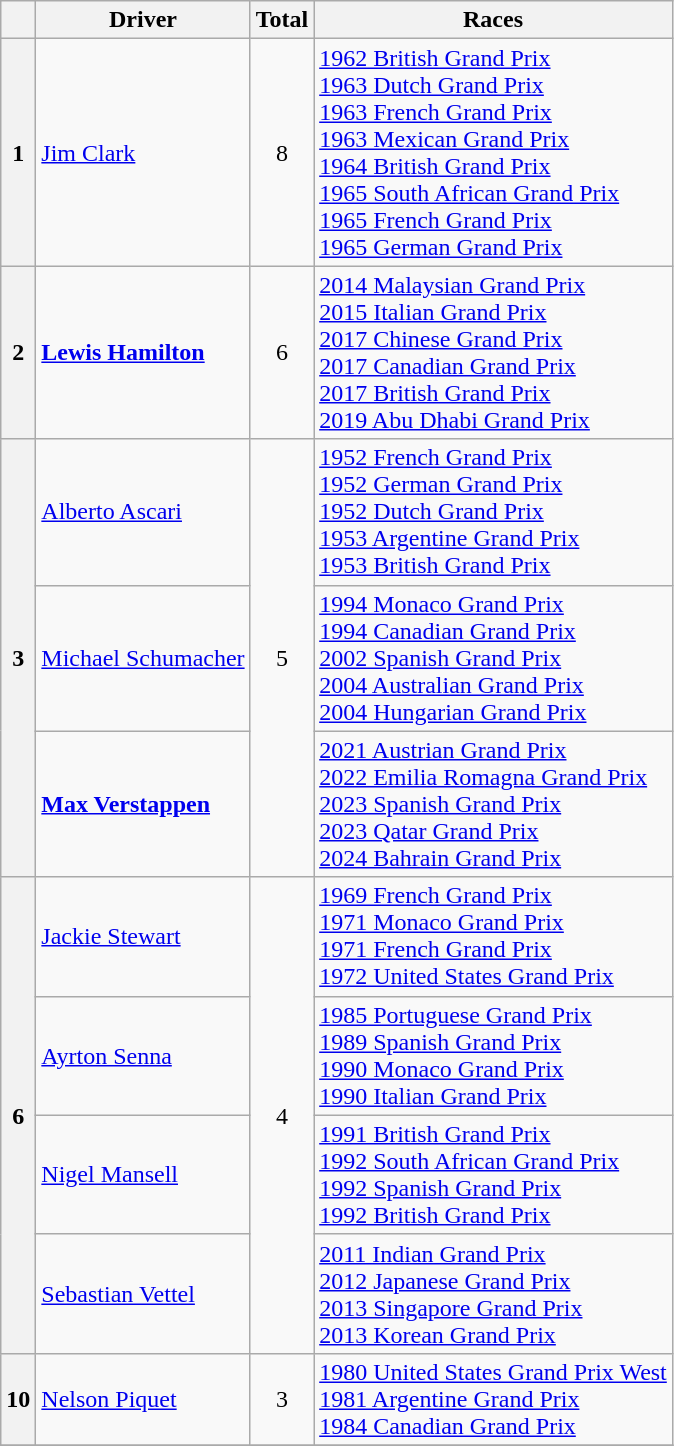<table class="wikitable nowraplinks">
<tr>
<th></th>
<th>Driver</th>
<th>Total</th>
<th>Races</th>
</tr>
<tr>
<th>1</th>
<td> <a href='#'>Jim Clark</a></td>
<td align=center>8</td>
<td><a href='#'>1962 British Grand Prix</a><br><a href='#'>1963 Dutch Grand Prix</a><br><a href='#'>1963 French Grand Prix</a><br><a href='#'>1963 Mexican Grand Prix</a><br><a href='#'>1964 British Grand Prix</a><br><a href='#'>1965 South African Grand Prix</a><br><a href='#'>1965 French Grand Prix</a><br><a href='#'>1965 German Grand Prix</a></td>
</tr>
<tr>
<th>2</th>
<td> <strong><a href='#'>Lewis Hamilton</a></strong></td>
<td align=center>6</td>
<td><a href='#'>2014 Malaysian Grand Prix</a><br><a href='#'>2015 Italian Grand Prix</a><br><a href='#'>2017 Chinese Grand Prix</a><br><a href='#'>2017 Canadian Grand Prix</a><br><a href='#'>2017 British Grand Prix</a><br><a href='#'>2019 Abu Dhabi Grand Prix</a></td>
</tr>
<tr>
<th rowspan=3>3</th>
<td> <a href='#'>Alberto Ascari</a></td>
<td align=center rowspan=3>5</td>
<td><a href='#'>1952 French Grand Prix</a><br><a href='#'>1952 German Grand Prix</a><br><a href='#'>1952 Dutch Grand Prix</a><br><a href='#'>1953 Argentine Grand Prix</a><br><a href='#'>1953 British Grand Prix</a></td>
</tr>
<tr>
<td> <a href='#'>Michael Schumacher</a></td>
<td><a href='#'>1994 Monaco Grand Prix</a><br><a href='#'>1994 Canadian Grand Prix</a><br><a href='#'>2002 Spanish Grand Prix</a><br><a href='#'>2004 Australian Grand Prix</a><br><a href='#'>2004 Hungarian Grand Prix</a></td>
</tr>
<tr>
<td> <strong><a href='#'>Max Verstappen</a></strong></td>
<td><a href='#'>2021 Austrian Grand Prix</a><br><a href='#'>2022 Emilia Romagna Grand Prix</a><br><a href='#'>2023 Spanish Grand Prix</a><br><a href='#'>2023 Qatar Grand Prix</a><br><a href='#'>2024 Bahrain Grand Prix</a></td>
</tr>
<tr>
<th rowspan=4>6</th>
<td> <a href='#'>Jackie Stewart</a></td>
<td align=center rowspan=4>4</td>
<td><a href='#'>1969 French Grand Prix</a><br><a href='#'>1971 Monaco Grand Prix</a><br><a href='#'>1971 French Grand Prix</a><br><a href='#'>1972 United States Grand Prix</a></td>
</tr>
<tr>
<td> <a href='#'>Ayrton Senna</a></td>
<td><a href='#'>1985 Portuguese Grand Prix</a><br><a href='#'>1989 Spanish Grand Prix</a><br><a href='#'>1990 Monaco Grand Prix</a><br><a href='#'>1990 Italian Grand Prix</a></td>
</tr>
<tr>
<td> <a href='#'>Nigel Mansell</a></td>
<td><a href='#'>1991 British Grand Prix</a><br><a href='#'>1992 South African Grand Prix</a><br><a href='#'>1992 Spanish Grand Prix</a><br><a href='#'>1992 British Grand Prix</a></td>
</tr>
<tr>
<td> <a href='#'>Sebastian Vettel</a></td>
<td><a href='#'>2011 Indian Grand Prix</a><br><a href='#'>2012 Japanese Grand Prix</a><br><a href='#'>2013 Singapore Grand Prix</a><br><a href='#'>2013 Korean Grand Prix</a></td>
</tr>
<tr>
<th>10</th>
<td> <a href='#'>Nelson Piquet</a></td>
<td align=center>3</td>
<td><a href='#'>1980 United States Grand Prix West</a><br><a href='#'>1981 Argentine Grand Prix</a><br><a href='#'>1984 Canadian Grand Prix</a></td>
</tr>
<tr>
</tr>
</table>
